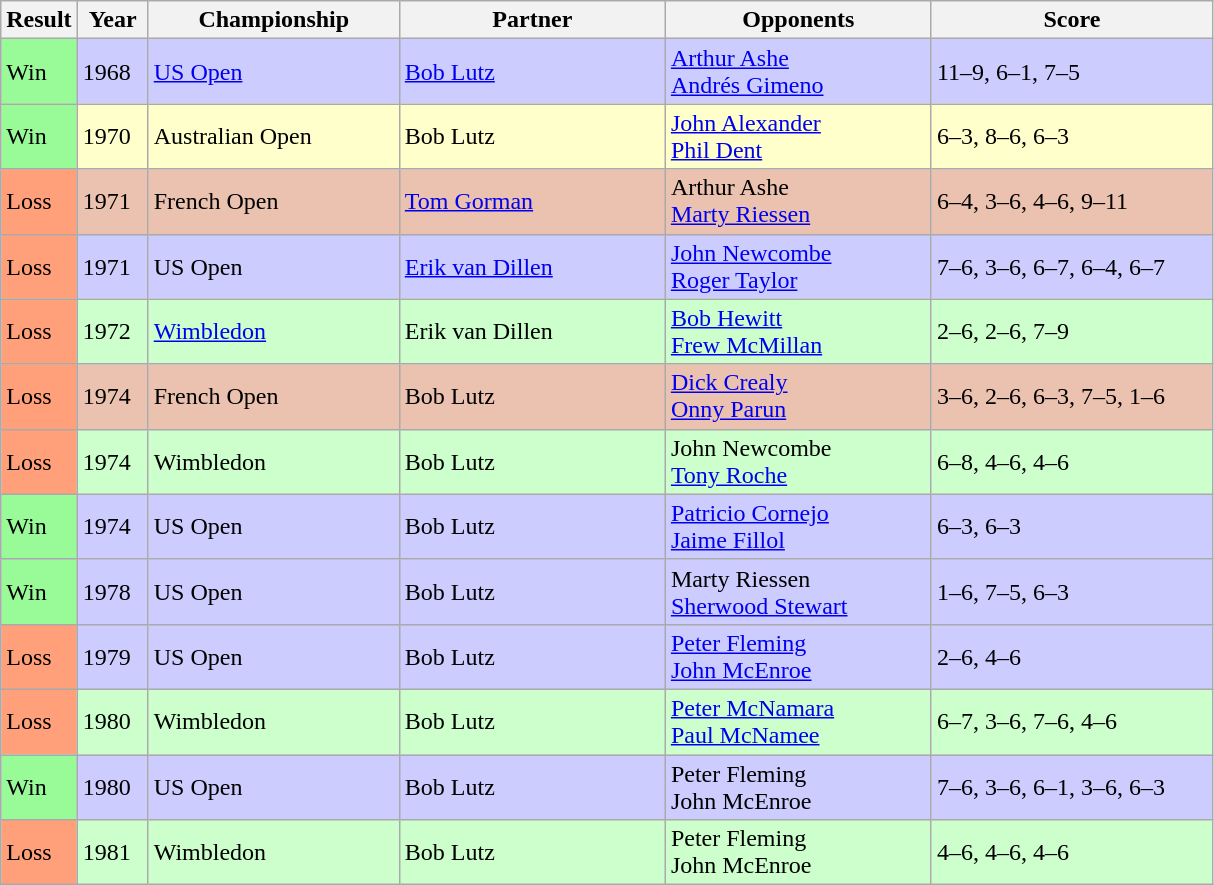<table class='sortable wikitable'>
<tr>
<th style="width:40px">Result</th>
<th style="width:40px">Year</th>
<th style="width:160px">Championship</th>
<th style="width:170px">Partner</th>
<th style="width:170px">Opponents</th>
<th style="width:180px" class="unsortable">Score</th>
</tr>
<tr style="background:#ccf;">
<td style="background:#98fb98;">Win</td>
<td>1968</td>
<td><a href='#'>US Open</a></td>
<td> <a href='#'>Bob Lutz</a></td>
<td> <a href='#'>Arthur Ashe</a><br> <a href='#'>Andrés Gimeno</a></td>
<td>11–9, 6–1, 7–5</td>
</tr>
<tr style="background:#ffc;">
<td style="background:#98fb98;">Win</td>
<td>1970</td>
<td>Australian Open</td>
<td> Bob Lutz</td>
<td> <a href='#'>John Alexander</a><br> <a href='#'>Phil Dent</a></td>
<td>6–3, 8–6, 6–3</td>
</tr>
<tr style="background:#ebc2af;">
<td style="background:#ffa07a;">Loss</td>
<td>1971</td>
<td>French Open</td>
<td> <a href='#'>Tom Gorman</a></td>
<td> Arthur Ashe<br> <a href='#'>Marty Riessen</a></td>
<td>6–4, 3–6, 4–6, 9–11</td>
</tr>
<tr style="background:#ccf;">
<td style="background:#ffa07a;">Loss</td>
<td>1971</td>
<td>US Open</td>
<td> <a href='#'>Erik van Dillen</a></td>
<td> <a href='#'>John Newcombe</a><br> <a href='#'>Roger Taylor</a></td>
<td>7–6, 3–6, 6–7, 6–4, 6–7</td>
</tr>
<tr style="background:#cfc;">
<td style="background:#ffa07a;">Loss</td>
<td>1972</td>
<td><a href='#'>Wimbledon</a></td>
<td> Erik van Dillen</td>
<td> <a href='#'>Bob Hewitt</a><br> <a href='#'>Frew McMillan</a></td>
<td>2–6, 2–6, 7–9</td>
</tr>
<tr style="background:#ebc2af;">
<td style="background:#ffa07a;">Loss</td>
<td>1974</td>
<td>French Open</td>
<td> Bob Lutz</td>
<td> <a href='#'>Dick Crealy</a><br> <a href='#'>Onny Parun</a></td>
<td>3–6, 2–6, 6–3, 7–5, 1–6</td>
</tr>
<tr style="background:#cfc;">
<td style="background:#ffa07a;">Loss</td>
<td>1974</td>
<td>Wimbledon</td>
<td> Bob Lutz</td>
<td> John Newcombe<br> <a href='#'>Tony Roche</a></td>
<td>6–8, 4–6, 4–6</td>
</tr>
<tr style="background:#ccf;">
<td style="background:#98fb98;">Win</td>
<td>1974</td>
<td>US Open</td>
<td> Bob Lutz</td>
<td> <a href='#'>Patricio Cornejo</a><br> <a href='#'>Jaime Fillol</a></td>
<td>6–3, 6–3</td>
</tr>
<tr style="background:#ccf;">
<td style="background:#98fb98;">Win</td>
<td>1978</td>
<td>US Open</td>
<td> Bob Lutz</td>
<td> Marty Riessen<br> <a href='#'>Sherwood Stewart</a></td>
<td>1–6, 7–5, 6–3</td>
</tr>
<tr style="background:#ccf;">
<td style="background:#ffa07a;">Loss</td>
<td>1979</td>
<td>US Open</td>
<td> Bob Lutz</td>
<td> <a href='#'>Peter Fleming</a><br> <a href='#'>John McEnroe</a></td>
<td>2–6, 4–6</td>
</tr>
<tr style="background:#cfc;">
<td style="background:#ffa07a;">Loss</td>
<td>1980</td>
<td>Wimbledon</td>
<td> Bob Lutz</td>
<td> <a href='#'>Peter McNamara</a><br> <a href='#'>Paul McNamee</a></td>
<td>6–7, 3–6, 7–6, 4–6</td>
</tr>
<tr style="background:#ccf;">
<td style="background:#98fb98;">Win</td>
<td>1980</td>
<td>US Open</td>
<td> Bob Lutz</td>
<td> Peter Fleming<br> John McEnroe</td>
<td>7–6, 3–6, 6–1, 3–6, 6–3</td>
</tr>
<tr style="background:#cfc;">
<td style="background:#ffa07a;">Loss</td>
<td>1981</td>
<td>Wimbledon</td>
<td> Bob Lutz</td>
<td> Peter Fleming<br> John McEnroe</td>
<td>4–6, 4–6, 4–6</td>
</tr>
</table>
